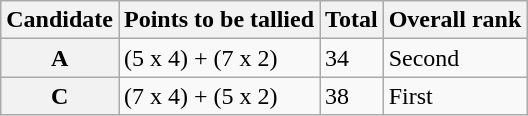<table class="wikitable">
<tr>
<th>Candidate</th>
<th>Points to be tallied</th>
<th>Total</th>
<th>Overall rank</th>
</tr>
<tr>
<th>A</th>
<td>(5 x 4) + (7 x 2)</td>
<td>34</td>
<td>Second</td>
</tr>
<tr>
<th>C</th>
<td>(7 x 4) + (5 x 2)</td>
<td>38</td>
<td>First</td>
</tr>
</table>
